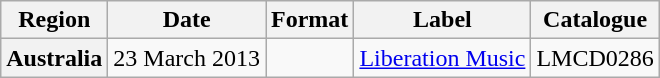<table class="wikitable plainrowheaders">
<tr>
<th scope="col">Region</th>
<th scope="col">Date</th>
<th scope="col">Format</th>
<th scope="col">Label</th>
<th scope="col">Catalogue</th>
</tr>
<tr>
<th scope="row" rowspan="1">Australia</th>
<td>23 March 2013</td>
<td></td>
<td><a href='#'>Liberation Music</a></td>
<td>LMCD0286</td>
</tr>
</table>
